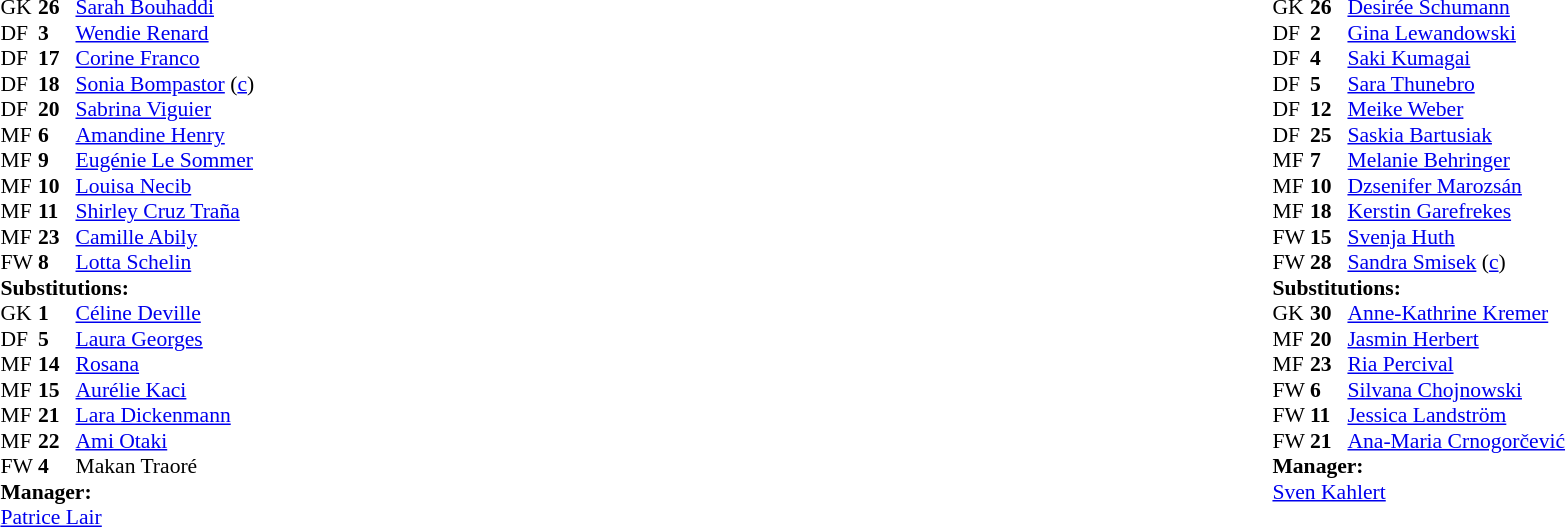<table width="100%">
<tr>
<td valign="top" width="50%"><br><table style="font-size: 90%" cellspacing="0" cellpadding="0">
<tr>
<th width="25"></th>
<th width="25"></th>
</tr>
<tr>
<td>GK</td>
<td><strong>26</strong></td>
<td> <a href='#'>Sarah Bouhaddi</a></td>
</tr>
<tr>
<td>DF</td>
<td><strong>3</strong></td>
<td> <a href='#'>Wendie Renard</a></td>
</tr>
<tr>
<td>DF</td>
<td><strong>17</strong></td>
<td> <a href='#'>Corine Franco</a></td>
</tr>
<tr>
<td>DF</td>
<td><strong>18</strong></td>
<td> <a href='#'>Sonia Bompastor</a> (<a href='#'>c</a>)</td>
</tr>
<tr>
<td>DF</td>
<td><strong>20</strong></td>
<td> <a href='#'>Sabrina Viguier</a></td>
</tr>
<tr>
<td>MF</td>
<td><strong>6</strong></td>
<td> <a href='#'>Amandine Henry</a></td>
<td></td>
</tr>
<tr>
<td>MF</td>
<td><strong>9</strong></td>
<td> <a href='#'>Eugénie Le Sommer</a></td>
<td></td>
<td></td>
</tr>
<tr>
<td>MF</td>
<td><strong>10</strong></td>
<td> <a href='#'>Louisa Necib</a></td>
<td></td>
<td></td>
</tr>
<tr>
<td>MF</td>
<td><strong>11</strong></td>
<td> <a href='#'>Shirley Cruz Traña</a></td>
</tr>
<tr>
<td>MF</td>
<td><strong>23</strong></td>
<td> <a href='#'>Camille Abily</a></td>
</tr>
<tr>
<td>FW</td>
<td><strong>8</strong></td>
<td> <a href='#'>Lotta Schelin</a></td>
<td></td>
<td></td>
</tr>
<tr>
<td colspan=3><strong>Substitutions:</strong></td>
</tr>
<tr>
<td>GK</td>
<td><strong>1</strong></td>
<td> <a href='#'>Céline Deville</a></td>
</tr>
<tr>
<td>DF</td>
<td><strong>5</strong></td>
<td> <a href='#'>Laura Georges</a></td>
</tr>
<tr>
<td>MF</td>
<td><strong>14</strong></td>
<td> <a href='#'>Rosana</a></td>
<td></td>
<td></td>
</tr>
<tr>
<td>MF</td>
<td><strong>15</strong></td>
<td> <a href='#'>Aurélie Kaci</a></td>
</tr>
<tr>
<td>MF</td>
<td><strong>21</strong></td>
<td> <a href='#'>Lara Dickenmann</a></td>
<td></td>
<td></td>
</tr>
<tr>
<td>MF</td>
<td><strong>22</strong></td>
<td> <a href='#'>Ami Otaki</a></td>
<td></td>
<td></td>
</tr>
<tr>
<td>FW</td>
<td><strong>4</strong></td>
<td> Makan Traoré</td>
</tr>
<tr>
<td colspan=3><strong>Manager:</strong></td>
</tr>
<tr>
<td colspan=3><a href='#'>Patrice Lair</a></td>
</tr>
</table>
</td>
<td valign="top"></td>
<td style="vertical-align:top; width:50%"><br><table cellspacing="0" cellpadding="0" style="font-size:90%; margin:auto">
<tr>
<th width=25></th>
<th width=25></th>
</tr>
<tr>
<td>GK</td>
<td><strong>26</strong></td>
<td> <a href='#'>Desirée Schumann</a></td>
</tr>
<tr>
<td>DF</td>
<td><strong>2</strong></td>
<td> <a href='#'>Gina Lewandowski</a></td>
</tr>
<tr>
<td>DF</td>
<td><strong>4</strong></td>
<td> <a href='#'>Saki Kumagai</a></td>
</tr>
<tr>
<td>DF</td>
<td><strong>5</strong></td>
<td> <a href='#'>Sara Thunebro</a></td>
</tr>
<tr>
<td>DF</td>
<td><strong>12</strong></td>
<td> <a href='#'>Meike Weber</a></td>
<td></td>
<td></td>
</tr>
<tr>
<td>DF</td>
<td><strong>25</strong></td>
<td> <a href='#'>Saskia Bartusiak</a></td>
</tr>
<tr>
<td>MF</td>
<td><strong>7</strong></td>
<td> <a href='#'>Melanie Behringer</a></td>
</tr>
<tr>
<td>MF</td>
<td><strong>10</strong></td>
<td> <a href='#'>Dzsenifer Marozsán</a></td>
</tr>
<tr>
<td>MF</td>
<td><strong>18</strong></td>
<td> <a href='#'>Kerstin Garefrekes</a></td>
</tr>
<tr>
<td>FW</td>
<td><strong>15</strong></td>
<td> <a href='#'>Svenja Huth</a></td>
<td></td>
<td></td>
</tr>
<tr>
<td>FW</td>
<td><strong>28</strong></td>
<td> <a href='#'>Sandra Smisek</a> (<a href='#'>c</a>)</td>
<td></td>
<td></td>
</tr>
<tr>
<td colspan=3><strong>Substitutions:</strong></td>
</tr>
<tr>
<td>GK</td>
<td><strong>30</strong></td>
<td> <a href='#'>Anne-Kathrine Kremer</a></td>
</tr>
<tr>
<td>MF</td>
<td><strong>20</strong></td>
<td> <a href='#'>Jasmin Herbert</a></td>
</tr>
<tr>
<td>MF</td>
<td><strong>23</strong></td>
<td> <a href='#'>Ria Percival</a></td>
<td></td>
<td></td>
</tr>
<tr>
<td>FW</td>
<td><strong>6</strong></td>
<td> <a href='#'>Silvana Chojnowski</a></td>
</tr>
<tr>
<td>FW</td>
<td><strong>11</strong></td>
<td> <a href='#'>Jessica Landström</a></td>
<td></td>
<td></td>
</tr>
<tr>
<td>FW</td>
<td><strong>21</strong></td>
<td> <a href='#'>Ana-Maria Crnogorčević</a></td>
<td></td>
<td></td>
</tr>
<tr>
<td colspan=3><strong>Manager:</strong></td>
</tr>
<tr>
<td colspan=3><a href='#'>Sven Kahlert</a></td>
</tr>
</table>
</td>
</tr>
</table>
